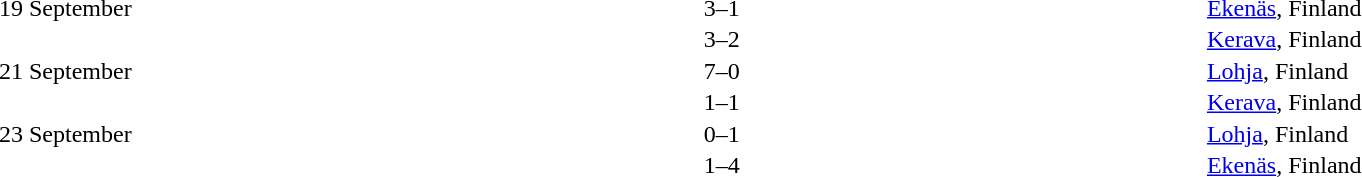<table cellspacing=1 width=85%>
<tr>
<th width=15%></th>
<th width=25%></th>
<th width=10%></th>
<th width=25%></th>
<th width=25%></th>
</tr>
<tr>
<td>19 September</td>
<td align=right></td>
<td align=center>3–1</td>
<td></td>
<td><a href='#'>Ekenäs</a>, Finland</td>
</tr>
<tr>
<td></td>
<td align=right></td>
<td align=center>3–2</td>
<td></td>
<td><a href='#'>Kerava</a>, Finland</td>
</tr>
<tr>
<td>21 September</td>
<td align=right></td>
<td align=center>7–0</td>
<td></td>
<td><a href='#'>Lohja</a>, Finland</td>
</tr>
<tr>
<td></td>
<td align=right></td>
<td align=center>1–1</td>
<td></td>
<td><a href='#'>Kerava</a>, Finland</td>
</tr>
<tr>
<td>23 September</td>
<td align=right></td>
<td align=center>0–1</td>
<td></td>
<td><a href='#'>Lohja</a>, Finland</td>
</tr>
<tr>
<td></td>
<td align=right></td>
<td align=center>1–4</td>
<td></td>
<td><a href='#'>Ekenäs</a>, Finland</td>
</tr>
</table>
